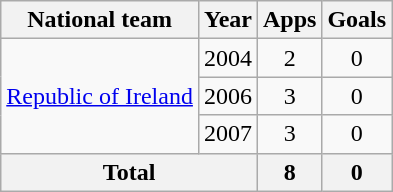<table class="wikitable" style="text-align:center">
<tr>
<th>National team</th>
<th>Year</th>
<th>Apps</th>
<th>Goals</th>
</tr>
<tr>
<td rowspan="3"><a href='#'>Republic of Ireland</a></td>
<td>2004</td>
<td>2</td>
<td>0</td>
</tr>
<tr>
<td>2006</td>
<td>3</td>
<td>0</td>
</tr>
<tr>
<td>2007</td>
<td>3</td>
<td>0</td>
</tr>
<tr>
<th colspan="2">Total</th>
<th>8</th>
<th>0</th>
</tr>
</table>
